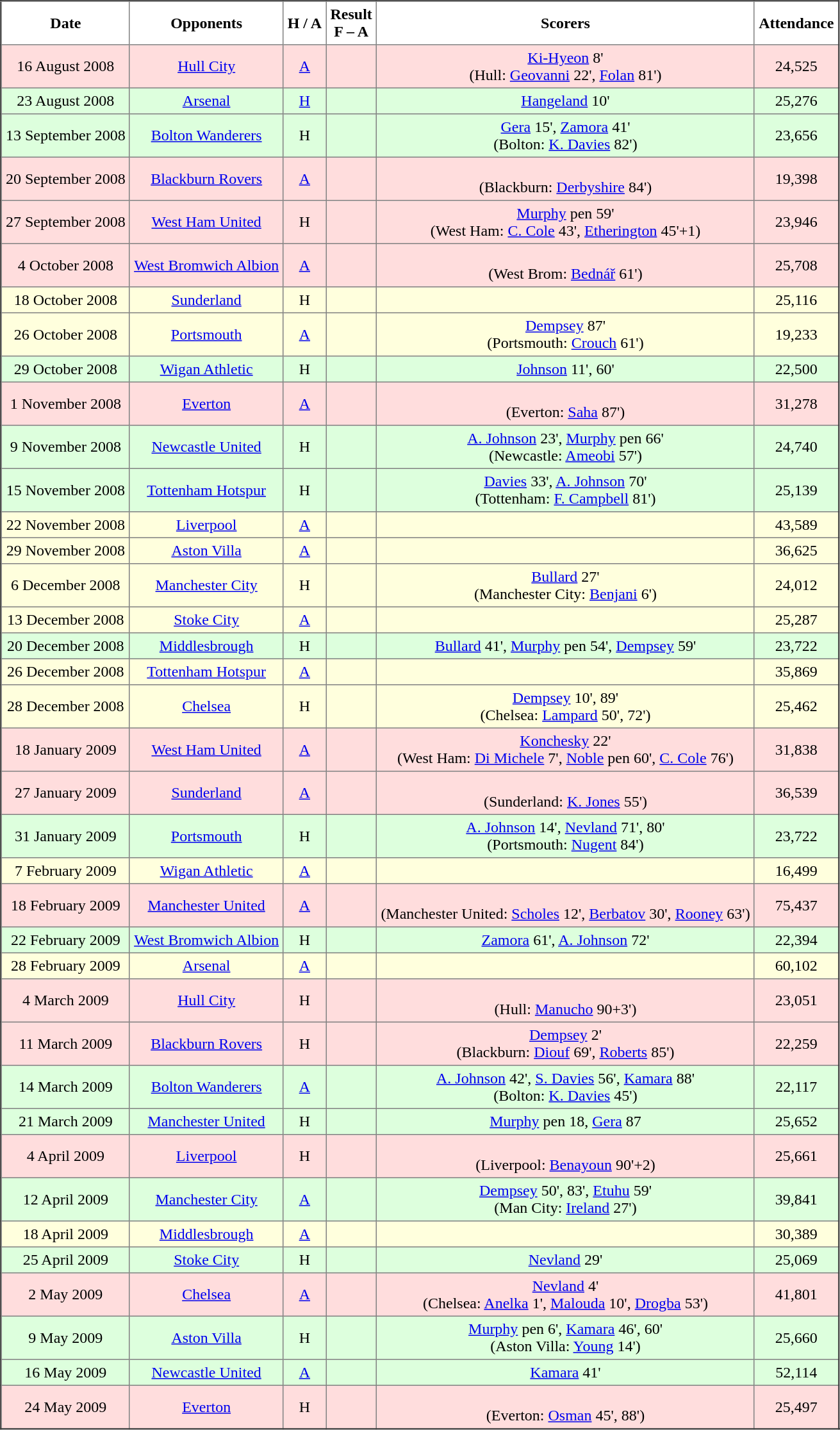<table border="2" cellpadding="4" style="border-collapse:collapse; text-align:center;">
<tr>
<th>Date</th>
<th>Opponents</th>
<th>H / A</th>
<th>Result<br>F – A</th>
<th>Scorers</th>
<th>Attendance</th>
</tr>
<tr style="background:#fdd;">
<td>16 August 2008</td>
<td><a href='#'>Hull City</a></td>
<td><a href='#'>A</a></td>
<td></td>
<td><a href='#'>Ki-Hyeon</a> 8'<br>(Hull: <a href='#'>Geovanni</a> 22', <a href='#'>Folan</a> 81')</td>
<td>24,525</td>
</tr>
<tr style="background:#dfd;">
<td>23 August 2008</td>
<td><a href='#'>Arsenal</a></td>
<td><a href='#'>H</a></td>
<td></td>
<td><a href='#'>Hangeland</a> 10'</td>
<td>25,276</td>
</tr>
<tr style="background:#dfd;">
<td>13 September 2008</td>
<td><a href='#'>Bolton Wanderers</a></td>
<td>H</td>
<td></td>
<td><a href='#'>Gera</a> 15', <a href='#'>Zamora</a> 41'<br>(Bolton: <a href='#'>K. Davies</a> 82')</td>
<td>23,656</td>
</tr>
<tr style="background:#fdd;">
<td>20 September 2008</td>
<td><a href='#'>Blackburn Rovers</a></td>
<td><a href='#'>A</a></td>
<td></td>
<td><br>(Blackburn: <a href='#'>Derbyshire</a> 84')</td>
<td>19,398</td>
</tr>
<tr style="background:#fdd;">
<td>27 September 2008</td>
<td><a href='#'>West Ham United</a></td>
<td>H</td>
<td></td>
<td><a href='#'>Murphy</a> pen 59' <br>(West Ham: <a href='#'>C. Cole</a> 43', <a href='#'>Etherington</a> 45'+1)</td>
<td>23,946</td>
</tr>
<tr style="background:#fdd;">
<td>4 October 2008</td>
<td><a href='#'>West Bromwich Albion</a></td>
<td><a href='#'>A</a></td>
<td></td>
<td><br>(West Brom: <a href='#'>Bednář</a> 61')</td>
<td>25,708</td>
</tr>
<tr style="background:#ffd;">
<td>18 October 2008</td>
<td><a href='#'>Sunderland</a></td>
<td>H</td>
<td></td>
<td></td>
<td>25,116</td>
</tr>
<tr style="background:#ffd;">
<td>26 October 2008</td>
<td><a href='#'>Portsmouth</a></td>
<td><a href='#'>A</a></td>
<td></td>
<td><a href='#'>Dempsey</a> 87'<br>(Portsmouth: <a href='#'>Crouch</a> 61')</td>
<td>19,233</td>
</tr>
<tr style="background:#dfd;">
<td>29 October 2008</td>
<td><a href='#'>Wigan Athletic</a></td>
<td>H</td>
<td></td>
<td><a href='#'>Johnson</a> 11', 60'</td>
<td>22,500</td>
</tr>
<tr style="background:#fdd;">
<td>1 November 2008</td>
<td><a href='#'>Everton</a></td>
<td><a href='#'>A</a></td>
<td></td>
<td><br>(Everton: <a href='#'>Saha</a> 87')</td>
<td>31,278</td>
</tr>
<tr style="background:#dfd;">
<td>9 November 2008</td>
<td><a href='#'>Newcastle United</a></td>
<td>H</td>
<td></td>
<td><a href='#'>A. Johnson</a> 23', <a href='#'>Murphy</a> pen 66' <br>(Newcastle: <a href='#'>Ameobi</a> 57')</td>
<td>24,740</td>
</tr>
<tr style="background:#dfd;">
<td>15 November 2008</td>
<td><a href='#'>Tottenham Hotspur</a></td>
<td>H</td>
<td></td>
<td><a href='#'>Davies</a> 33', <a href='#'>A. Johnson</a> 70'<br>(Tottenham: <a href='#'>F. Campbell</a> 81')</td>
<td>25,139</td>
</tr>
<tr style="background:#ffd;">
<td>22 November 2008</td>
<td><a href='#'>Liverpool</a></td>
<td><a href='#'>A</a></td>
<td></td>
<td></td>
<td>43,589</td>
</tr>
<tr style="background:#ffd;">
<td>29 November 2008</td>
<td><a href='#'>Aston Villa</a></td>
<td><a href='#'>A</a></td>
<td></td>
<td></td>
<td>36,625</td>
</tr>
<tr style="background:#ffd;">
<td>6 December 2008</td>
<td><a href='#'>Manchester City</a></td>
<td>H</td>
<td></td>
<td><a href='#'>Bullard</a> 27'<br>(Manchester City: <a href='#'>Benjani</a> 6')</td>
<td>24,012</td>
</tr>
<tr style="background:#ffd;">
<td>13 December 2008</td>
<td><a href='#'>Stoke City</a></td>
<td><a href='#'>A</a></td>
<td></td>
<td></td>
<td>25,287</td>
</tr>
<tr style="background:#dfd;">
<td>20 December 2008</td>
<td><a href='#'>Middlesbrough</a></td>
<td>H</td>
<td></td>
<td><a href='#'>Bullard</a> 41', <a href='#'>Murphy</a> pen 54', <a href='#'>Dempsey</a> 59'</td>
<td>23,722</td>
</tr>
<tr style="background:#ffd;">
<td>26 December 2008</td>
<td><a href='#'>Tottenham Hotspur</a></td>
<td><a href='#'>A</a></td>
<td></td>
<td></td>
<td>35,869</td>
</tr>
<tr style="background:#ffd;">
<td>28 December 2008</td>
<td><a href='#'>Chelsea</a></td>
<td>H</td>
<td></td>
<td><a href='#'>Dempsey</a> 10', 89'<br>(Chelsea: <a href='#'>Lampard</a> 50', 72')</td>
<td>25,462</td>
</tr>
<tr style="background:#fdd;">
<td>18 January 2009</td>
<td><a href='#'>West Ham United</a></td>
<td><a href='#'>A</a></td>
<td></td>
<td><a href='#'>Konchesky</a> 22'<br>(West Ham: <a href='#'>Di Michele</a> 7', <a href='#'>Noble</a> pen 60', <a href='#'>C. Cole</a> 76')</td>
<td>31,838</td>
</tr>
<tr style="background:#fdd;">
<td>27 January 2009</td>
<td><a href='#'>Sunderland</a></td>
<td><a href='#'>A</a></td>
<td></td>
<td><br>(Sunderland: <a href='#'>K. Jones</a> 55')</td>
<td>36,539</td>
</tr>
<tr style="background:#dfd;">
<td>31 January 2009</td>
<td><a href='#'>Portsmouth</a></td>
<td>H</td>
<td></td>
<td><a href='#'>A. Johnson</a> 14', <a href='#'>Nevland</a> 71', 80'<br>(Portsmouth: <a href='#'>Nugent</a> 84')</td>
<td>23,722</td>
</tr>
<tr style="background:#ffd;">
<td>7 February 2009</td>
<td><a href='#'>Wigan Athletic</a></td>
<td><a href='#'>A</a></td>
<td></td>
<td></td>
<td>16,499</td>
</tr>
<tr style="background:#fdd;">
<td>18 February 2009</td>
<td><a href='#'>Manchester United</a></td>
<td><a href='#'>A</a></td>
<td></td>
<td><br>(Manchester United: <a href='#'>Scholes</a> 12', <a href='#'>Berbatov</a> 30', <a href='#'>Rooney</a> 63')</td>
<td>75,437</td>
</tr>
<tr style="background:#dfd;">
<td>22 February 2009</td>
<td><a href='#'>West Bromwich Albion</a></td>
<td>H</td>
<td></td>
<td><a href='#'>Zamora</a> 61', <a href='#'>A. Johnson</a> 72'</td>
<td>22,394</td>
</tr>
<tr style="background:#ffd;">
<td>28 February 2009</td>
<td><a href='#'>Arsenal</a></td>
<td><a href='#'>A</a></td>
<td></td>
<td></td>
<td>60,102</td>
</tr>
<tr style="background:#fdd;">
<td>4 March 2009</td>
<td><a href='#'>Hull City</a></td>
<td>H</td>
<td></td>
<td><br>(Hull: <a href='#'>Manucho</a> 90+3')</td>
<td>23,051</td>
</tr>
<tr style="background:#fdd;">
<td>11 March 2009</td>
<td><a href='#'>Blackburn Rovers</a></td>
<td>H</td>
<td></td>
<td><a href='#'>Dempsey</a> 2'<br>(Blackburn: <a href='#'>Diouf</a> 69', <a href='#'>Roberts</a> 85')</td>
<td>22,259</td>
</tr>
<tr style="background:#dfd;">
<td>14 March 2009</td>
<td><a href='#'>Bolton Wanderers</a></td>
<td><a href='#'>A</a></td>
<td></td>
<td><a href='#'>A. Johnson</a> 42', <a href='#'>S. Davies</a> 56', <a href='#'>Kamara</a> 88'<br>(Bolton: <a href='#'>K. Davies</a> 45')</td>
<td>22,117</td>
</tr>
<tr style="background:#dfd;">
<td>21 March 2009</td>
<td><a href='#'>Manchester United</a></td>
<td>H</td>
<td></td>
<td><a href='#'>Murphy</a> pen 18, <a href='#'>Gera</a> 87</td>
<td>25,652</td>
</tr>
<tr style="background:#fdd;">
<td>4 April 2009</td>
<td><a href='#'>Liverpool</a></td>
<td>H</td>
<td></td>
<td><br>(Liverpool: <a href='#'>Benayoun</a> 90'+2)</td>
<td>25,661</td>
</tr>
<tr style="background:#dfd;">
<td>12 April 2009</td>
<td><a href='#'>Manchester City</a></td>
<td><a href='#'>A</a></td>
<td></td>
<td><a href='#'>Dempsey</a> 50', 83', <a href='#'>Etuhu</a> 59'<br>(Man City: <a href='#'>Ireland</a> 27')</td>
<td>39,841</td>
</tr>
<tr style="background:#ffd;">
<td>18 April 2009</td>
<td><a href='#'>Middlesbrough</a></td>
<td><a href='#'>A</a></td>
<td></td>
<td></td>
<td>30,389</td>
</tr>
<tr style="background:#dfd;">
<td>25 April 2009</td>
<td><a href='#'>Stoke City</a></td>
<td>H</td>
<td></td>
<td><a href='#'>Nevland</a> 29'</td>
<td>25,069</td>
</tr>
<tr style="background:#fdd;">
<td>2 May 2009</td>
<td><a href='#'>Chelsea</a></td>
<td><a href='#'>A</a></td>
<td></td>
<td><a href='#'>Nevland</a> 4'<br>(Chelsea: <a href='#'>Anelka</a> 1', <a href='#'>Malouda</a> 10', <a href='#'>Drogba</a> 53')</td>
<td>41,801</td>
</tr>
<tr style="background:#dfd;">
<td>9 May 2009</td>
<td><a href='#'>Aston Villa</a></td>
<td>H</td>
<td></td>
<td><a href='#'>Murphy</a> pen 6', <a href='#'>Kamara</a> 46', 60'<br>(Aston Villa: <a href='#'>Young</a> 14')</td>
<td>25,660</td>
</tr>
<tr style="background:#dfd;">
<td>16 May 2009</td>
<td><a href='#'>Newcastle United</a></td>
<td><a href='#'>A</a></td>
<td></td>
<td><a href='#'>Kamara</a> 41'</td>
<td>52,114</td>
</tr>
<tr style="background:#fdd;">
<td>24 May 2009</td>
<td><a href='#'>Everton</a></td>
<td>H</td>
<td></td>
<td><br>(Everton: <a href='#'>Osman</a> 45', 88')</td>
<td>25,497</td>
</tr>
</table>
